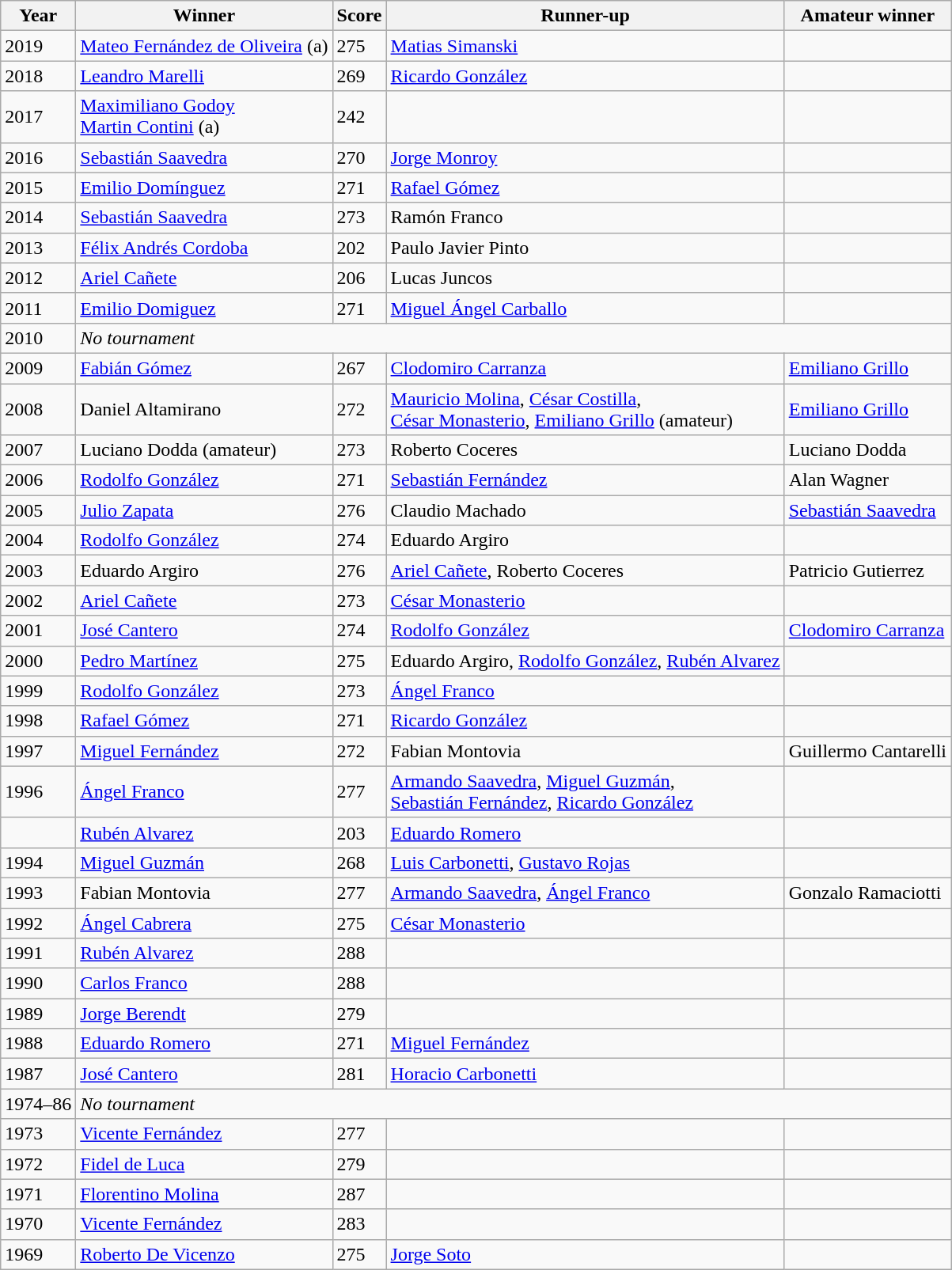<table class=wikitable>
<tr>
<th>Year</th>
<th>Winner</th>
<th>Score</th>
<th>Runner-up</th>
<th>Amateur winner</th>
</tr>
<tr>
<td>2019</td>
<td> <a href='#'>Mateo Fernández de Oliveira</a> (a)</td>
<td>275</td>
<td><a href='#'>Matias Simanski</a></td>
<td></td>
</tr>
<tr>
<td>2018</td>
<td> <a href='#'>Leandro Marelli</a></td>
<td>269</td>
<td><a href='#'>Ricardo González</a></td>
<td></td>
</tr>
<tr>
<td>2017</td>
<td> <a href='#'>Maximiliano Godoy</a><br> <a href='#'>Martin Contini</a> (a)</td>
<td>242</td>
<td></td>
<td></td>
</tr>
<tr>
<td>2016</td>
<td> <a href='#'>Sebastián Saavedra</a></td>
<td>270</td>
<td><a href='#'>Jorge Monroy</a></td>
<td></td>
</tr>
<tr>
<td>2015</td>
<td> <a href='#'>Emilio Domínguez</a></td>
<td>271</td>
<td><a href='#'>Rafael Gómez</a></td>
<td></td>
</tr>
<tr>
<td>2014</td>
<td> <a href='#'>Sebastián Saavedra</a></td>
<td>273</td>
<td>Ramón Franco</td>
<td></td>
</tr>
<tr>
<td>2013</td>
<td> <a href='#'>Félix Andrés Cordoba</a></td>
<td>202</td>
<td>Paulo Javier Pinto</td>
<td></td>
</tr>
<tr>
<td>2012</td>
<td> <a href='#'>Ariel Cañete</a></td>
<td>206</td>
<td>Lucas Juncos</td>
<td></td>
</tr>
<tr>
<td>2011</td>
<td> <a href='#'>Emilio Domiguez</a></td>
<td>271</td>
<td><a href='#'>Miguel Ángel Carballo</a></td>
<td></td>
</tr>
<tr>
<td>2010</td>
<td colspan=4><em>No tournament</em></td>
</tr>
<tr>
<td>2009</td>
<td> <a href='#'>Fabián Gómez</a></td>
<td>267</td>
<td><a href='#'>Clodomiro Carranza</a></td>
<td><a href='#'>Emiliano Grillo</a></td>
</tr>
<tr>
<td>2008</td>
<td> Daniel Altamirano</td>
<td>272</td>
<td><a href='#'>Mauricio Molina</a>, <a href='#'>César Costilla</a>,<br><a href='#'>César Monasterio</a>, <a href='#'>Emiliano Grillo</a> (amateur)</td>
<td><a href='#'>Emiliano Grillo</a></td>
</tr>
<tr>
<td>2007</td>
<td> Luciano Dodda (amateur)</td>
<td>273</td>
<td>Roberto Coceres</td>
<td>Luciano Dodda</td>
</tr>
<tr>
<td>2006</td>
<td> <a href='#'>Rodolfo González</a></td>
<td>271</td>
<td><a href='#'>Sebastián Fernández</a></td>
<td>Alan Wagner</td>
</tr>
<tr>
<td>2005</td>
<td> <a href='#'>Julio Zapata</a></td>
<td>276</td>
<td>Claudio Machado</td>
<td><a href='#'>Sebastián Saavedra</a></td>
</tr>
<tr>
<td>2004</td>
<td> <a href='#'>Rodolfo González</a></td>
<td>274</td>
<td>Eduardo Argiro</td>
<td></td>
</tr>
<tr>
<td>2003</td>
<td> Eduardo Argiro</td>
<td>276</td>
<td><a href='#'>Ariel Cañete</a>, Roberto Coceres</td>
<td>Patricio Gutierrez</td>
</tr>
<tr>
<td>2002</td>
<td> <a href='#'>Ariel Cañete</a></td>
<td>273</td>
<td><a href='#'>César Monasterio</a></td>
<td></td>
</tr>
<tr>
<td>2001</td>
<td> <a href='#'>José Cantero</a></td>
<td>274</td>
<td><a href='#'>Rodolfo González</a></td>
<td><a href='#'>Clodomiro Carranza</a></td>
</tr>
<tr>
<td>2000</td>
<td> <a href='#'>Pedro Martínez</a></td>
<td>275</td>
<td>Eduardo Argiro, <a href='#'>Rodolfo González</a>, <a href='#'>Rubén Alvarez</a></td>
<td></td>
</tr>
<tr>
<td>1999</td>
<td> <a href='#'>Rodolfo González</a></td>
<td>273</td>
<td><a href='#'>Ángel Franco</a></td>
<td></td>
</tr>
<tr>
<td>1998</td>
<td> <a href='#'>Rafael Gómez</a></td>
<td>271</td>
<td><a href='#'>Ricardo González</a></td>
<td></td>
</tr>
<tr>
<td>1997</td>
<td> <a href='#'>Miguel Fernández</a></td>
<td>272</td>
<td>Fabian Montovia</td>
<td>Guillermo Cantarelli</td>
</tr>
<tr>
<td>1996</td>
<td> <a href='#'>Ángel Franco</a></td>
<td>277</td>
<td><a href='#'>Armando Saavedra</a>, <a href='#'>Miguel Guzmán</a>,<br><a href='#'>Sebastián Fernández</a>, <a href='#'>Ricardo González</a></td>
<td></td>
</tr>
<tr>
<td></td>
<td> <a href='#'>Rubén Alvarez</a></td>
<td>203</td>
<td><a href='#'>Eduardo Romero</a></td>
<td></td>
</tr>
<tr>
<td>1994</td>
<td> <a href='#'>Miguel Guzmán</a></td>
<td>268</td>
<td><a href='#'>Luis Carbonetti</a>, <a href='#'>Gustavo Rojas</a></td>
<td></td>
</tr>
<tr>
<td>1993</td>
<td> Fabian Montovia</td>
<td>277</td>
<td><a href='#'>Armando Saavedra</a>, <a href='#'>Ángel Franco</a></td>
<td>Gonzalo Ramaciotti</td>
</tr>
<tr>
<td>1992</td>
<td> <a href='#'>Ángel Cabrera</a></td>
<td>275</td>
<td><a href='#'>César Monasterio</a></td>
<td></td>
</tr>
<tr>
<td>1991</td>
<td> <a href='#'>Rubén Alvarez</a></td>
<td>288</td>
<td></td>
<td></td>
</tr>
<tr>
<td>1990</td>
<td> <a href='#'>Carlos Franco</a></td>
<td>288</td>
<td></td>
<td></td>
</tr>
<tr>
<td>1989</td>
<td> <a href='#'>Jorge Berendt</a></td>
<td>279</td>
<td></td>
<td></td>
</tr>
<tr>
<td>1988</td>
<td> <a href='#'>Eduardo Romero</a></td>
<td>271</td>
<td><a href='#'>Miguel Fernández</a></td>
<td></td>
</tr>
<tr>
<td>1987</td>
<td> <a href='#'>José Cantero</a></td>
<td>281</td>
<td><a href='#'>Horacio Carbonetti</a></td>
<td></td>
</tr>
<tr>
<td>1974–86</td>
<td colspan=4><em>No tournament</em></td>
</tr>
<tr>
<td>1973</td>
<td> <a href='#'>Vicente Fernández</a></td>
<td>277</td>
<td></td>
<td></td>
</tr>
<tr>
<td>1972</td>
<td> <a href='#'>Fidel de Luca</a></td>
<td>279</td>
<td></td>
<td></td>
</tr>
<tr>
<td>1971</td>
<td> <a href='#'>Florentino Molina</a></td>
<td>287</td>
<td></td>
<td></td>
</tr>
<tr>
<td>1970</td>
<td> <a href='#'>Vicente Fernández</a></td>
<td>283</td>
<td></td>
<td></td>
</tr>
<tr>
<td>1969</td>
<td> <a href='#'>Roberto De Vicenzo</a></td>
<td>275</td>
<td><a href='#'>Jorge Soto</a></td>
<td></td>
</tr>
</table>
